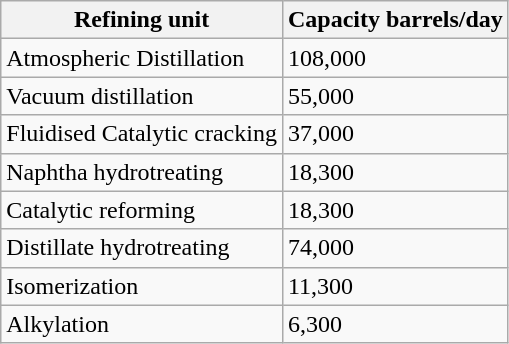<table class="wikitable">
<tr>
<th>Refining unit</th>
<th>Capacity  barrels/day</th>
</tr>
<tr>
<td>Atmospheric  Distillation</td>
<td>108,000</td>
</tr>
<tr>
<td>Vacuum  distillation</td>
<td>55,000</td>
</tr>
<tr>
<td>Fluidised  Catalytic cracking</td>
<td>37,000</td>
</tr>
<tr>
<td>Naphtha  hydrotreating</td>
<td>18,300</td>
</tr>
<tr>
<td>Catalytic  reforming</td>
<td>18,300</td>
</tr>
<tr>
<td>Distillate  hydrotreating</td>
<td>74,000</td>
</tr>
<tr>
<td>Isomerization</td>
<td>11,300</td>
</tr>
<tr>
<td>Alkylation</td>
<td>6,300</td>
</tr>
</table>
